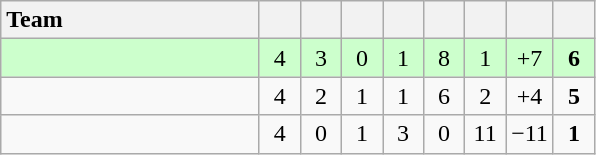<table class="wikitable" style="text-align: center;">
<tr>
<th width=165 style="text-align:left;">Team</th>
<th width=20></th>
<th width=20></th>
<th width=20></th>
<th width=20></th>
<th width=20></th>
<th width=20></th>
<th width=20></th>
<th width=20></th>
</tr>
<tr style="background:#ccffcc;">
<td style="text-align:left;"></td>
<td>4</td>
<td>3</td>
<td>0</td>
<td>1</td>
<td>8</td>
<td>1</td>
<td>+7</td>
<td><strong>6</strong></td>
</tr>
<tr>
<td style="text-align:left;"></td>
<td>4</td>
<td>2</td>
<td>1</td>
<td>1</td>
<td>6</td>
<td>2</td>
<td>+4</td>
<td><strong>5</strong></td>
</tr>
<tr>
<td style="text-align:left;"></td>
<td>4</td>
<td>0</td>
<td>1</td>
<td>3</td>
<td>0</td>
<td>11</td>
<td>−11</td>
<td><strong>1</strong></td>
</tr>
</table>
